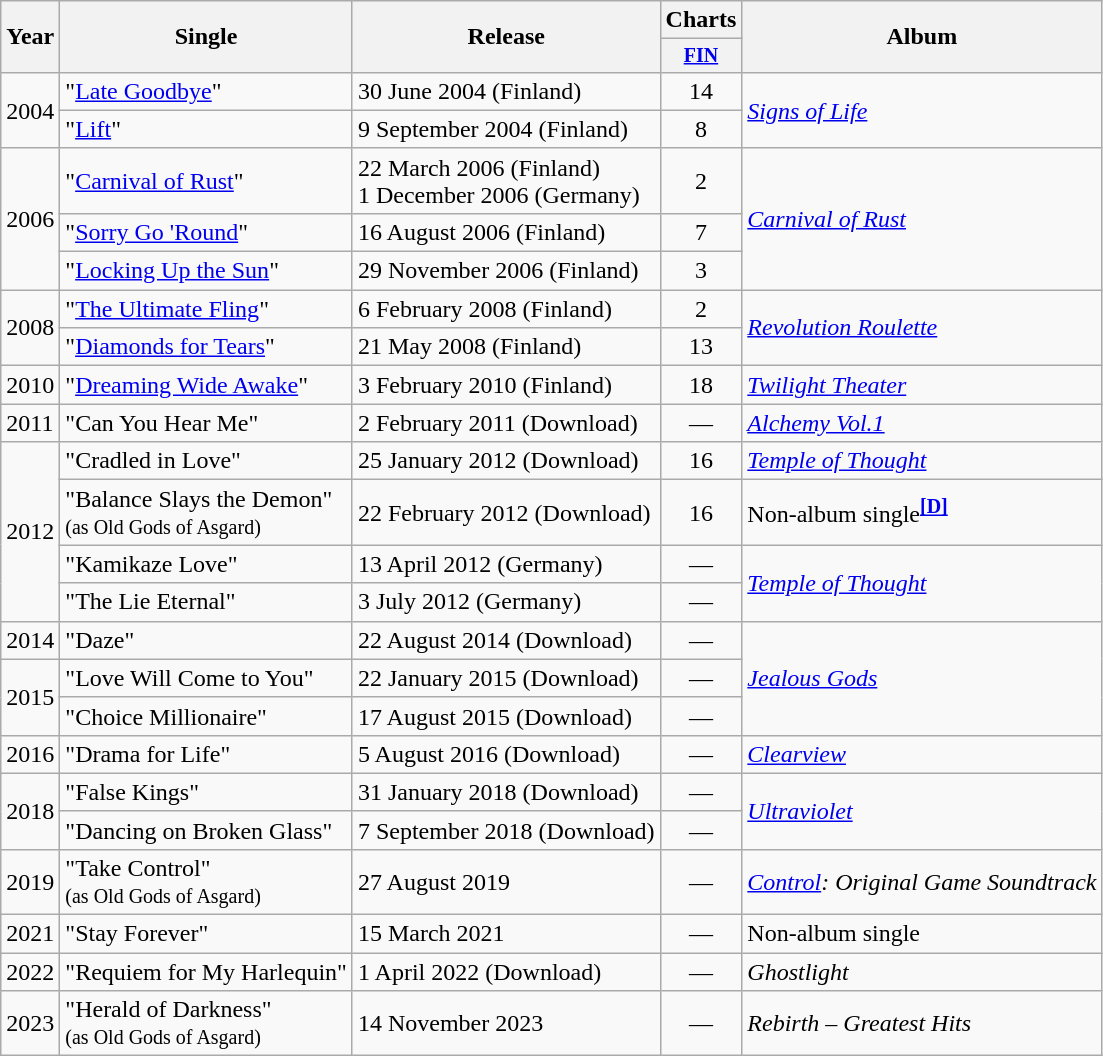<table class="wikitable">
<tr>
<th scope="col" rowspan="2">Year</th>
<th scope="col" rowspan="2">Single</th>
<th scope="col" rowspan="2">Release</th>
<th scope="col">Charts</th>
<th scope="col" rowspan="2">Album</th>
</tr>
<tr style="font-size:smaller;">
<th style="width:40px;"><a href='#'>FIN</a><br></th>
</tr>
<tr>
<td rowspan="2">2004</td>
<td>"<a href='#'>Late Goodbye</a>"</td>
<td>30 June 2004 (Finland)</td>
<td style="text-align:center">14</td>
<td rowspan="2"><em><a href='#'>Signs of Life</a></em></td>
</tr>
<tr>
<td>"<a href='#'>Lift</a>"</td>
<td>9 September 2004 (Finland)</td>
<td style="text-align:center">8</td>
</tr>
<tr>
<td rowspan="3">2006</td>
<td>"<a href='#'>Carnival of Rust</a>"</td>
<td>22 March 2006 (Finland)<br>1 December 2006 (Germany)</td>
<td style="text-align:center">2</td>
<td rowspan="3"><em><a href='#'>Carnival of Rust</a></em></td>
</tr>
<tr>
<td>"<a href='#'>Sorry Go 'Round</a>"</td>
<td>16 August 2006 (Finland)</td>
<td style="text-align:center">7</td>
</tr>
<tr>
<td>"<a href='#'>Locking Up the Sun</a>"</td>
<td>29 November 2006 (Finland)</td>
<td style="text-align:center">3</td>
</tr>
<tr>
<td rowspan="2">2008</td>
<td>"<a href='#'>The Ultimate Fling</a>"</td>
<td>6 February 2008 (Finland)</td>
<td style="text-align:center">2</td>
<td rowspan="2"><em><a href='#'>Revolution Roulette</a></em></td>
</tr>
<tr>
<td>"<a href='#'>Diamonds for Tears</a>"</td>
<td>21 May 2008 (Finland)</td>
<td style="text-align:center">13</td>
</tr>
<tr>
<td rowspan="1">2010</td>
<td>"<a href='#'>Dreaming Wide Awake</a>"</td>
<td>3 February 2010 (Finland)</td>
<td style="text-align:center">18</td>
<td rowspan="1"><em><a href='#'>Twilight Theater</a></em></td>
</tr>
<tr>
<td>2011</td>
<td>"Can You Hear Me"</td>
<td>2 February 2011 (Download)</td>
<td style="text-align:center">—</td>
<td><em><a href='#'>Alchemy Vol.1</a></em></td>
</tr>
<tr>
<td rowspan="4">2012</td>
<td>"Cradled in Love"</td>
<td>25 January 2012 (Download)</td>
<td style="text-align:center">16</td>
<td><em><a href='#'>Temple of Thought</a></em></td>
</tr>
<tr>
<td>"Balance Slays the Demon"<br><small>(as Old Gods of Asgard)</small></td>
<td>22 February 2012 (Download)</td>
<td style="text-align:center">16</td>
<td>Non-album single<sup><span></span><a href='#'><strong>[D]</strong></a></sup></td>
</tr>
<tr>
<td>"Kamikaze Love"</td>
<td>13 April 2012 (Germany)</td>
<td style="text-align:center">—</td>
<td rowspan="2"><em><a href='#'>Temple of Thought</a></em></td>
</tr>
<tr>
<td>"The Lie Eternal"</td>
<td>3 July 2012 (Germany)</td>
<td style="text-align:center">—</td>
</tr>
<tr>
<td rowspan="1">2014</td>
<td>"Daze"</td>
<td>22 August 2014 (Download)</td>
<td style="text-align:center">—</td>
<td rowspan="3"><em><a href='#'>Jealous Gods</a></em></td>
</tr>
<tr>
<td rowspan="2">2015</td>
<td>"Love Will Come to You"</td>
<td>22 January 2015 (Download)</td>
<td style="text-align:center">—</td>
</tr>
<tr>
<td>"Choice Millionaire"</td>
<td>17 August 2015 (Download)</td>
<td style="text-align:center">—</td>
</tr>
<tr>
<td rowspan="1">2016</td>
<td>"Drama for Life"</td>
<td>5 August 2016 (Download)</td>
<td style="text-align:center">—</td>
<td rowspan="1"><em><a href='#'>Clearview</a></em></td>
</tr>
<tr>
<td rowspan="2">2018</td>
<td>"False Kings"</td>
<td>31 January 2018 (Download)</td>
<td style="text-align:center">—</td>
<td rowspan="2"><em><a href='#'>Ultraviolet</a></em></td>
</tr>
<tr>
<td>"Dancing on Broken Glass"</td>
<td>7 September 2018 (Download)</td>
<td style="text-align:center">—</td>
</tr>
<tr>
<td>2019</td>
<td>"Take Control"<br><small>(as Old Gods of Asgard)</small></td>
<td>27 August 2019</td>
<td style="text-align:center">—</td>
<td><em><a href='#'>Control</a>: Original Game Soundtrack</em></td>
</tr>
<tr>
<td>2021</td>
<td>"Stay Forever"</td>
<td>15 March 2021</td>
<td style="text-align:center">—</td>
<td>Non-album single</td>
</tr>
<tr>
<td>2022</td>
<td>"Requiem for My Harlequin"</td>
<td>1 April 2022 (Download)</td>
<td style="text-align:center">—</td>
<td><em>Ghostlight</em></td>
</tr>
<tr>
<td>2023</td>
<td>"Herald of Darkness"<br><small>(as Old Gods of Asgard)</small></td>
<td>14 November 2023</td>
<td style="text-align:center">—</td>
<td><em>Rebirth – Greatest Hits</em></td>
</tr>
</table>
